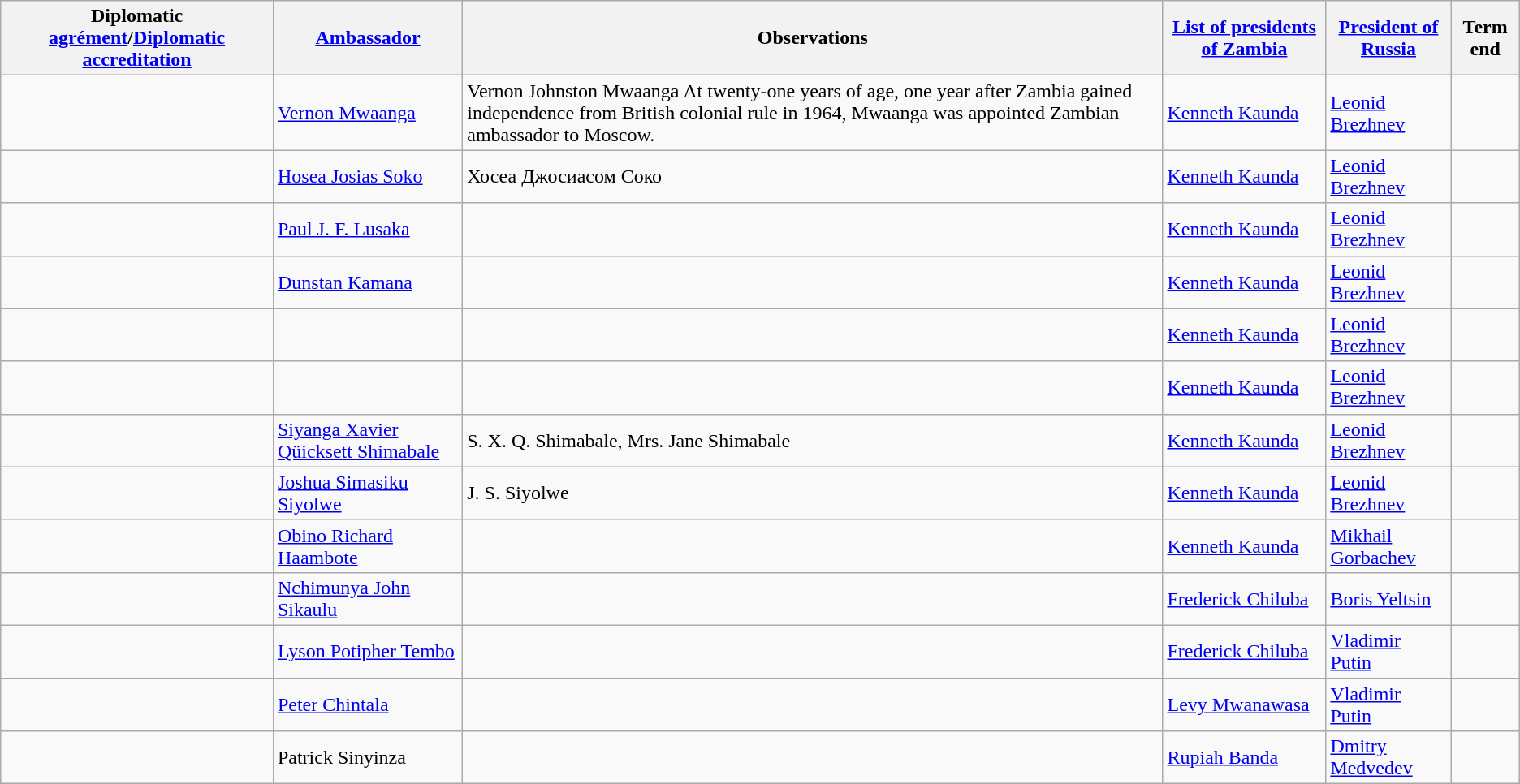<table class="wikitable sortable">
<tr>
<th>Diplomatic <a href='#'>agrément</a>/<a href='#'>Diplomatic accreditation</a></th>
<th><a href='#'>Ambassador</a></th>
<th>Observations</th>
<th><a href='#'>List of presidents of Zambia</a></th>
<th><a href='#'>President of Russia</a></th>
<th>Term end</th>
</tr>
<tr>
<td></td>
<td><a href='#'>Vernon Mwaanga</a></td>
<td>Vernon Johnston Mwaanga At twenty-one years of age, one year after Zambia gained independence from British colonial rule in 1964, Mwaanga was appointed Zambian ambassador to Moscow.</td>
<td><a href='#'>Kenneth Kaunda</a></td>
<td><a href='#'>Leonid Brezhnev</a></td>
<td></td>
</tr>
<tr>
<td></td>
<td><a href='#'>Hosea Josias Soko</a></td>
<td>Хосеа Джосиасом Соко</td>
<td><a href='#'>Kenneth Kaunda</a></td>
<td><a href='#'>Leonid Brezhnev</a></td>
<td></td>
</tr>
<tr>
<td></td>
<td><a href='#'>Paul J. F. Lusaka</a></td>
<td></td>
<td><a href='#'>Kenneth Kaunda</a></td>
<td><a href='#'>Leonid Brezhnev</a></td>
<td></td>
</tr>
<tr>
<td></td>
<td><a href='#'>Dunstan Kamana</a></td>
<td></td>
<td><a href='#'>Kenneth Kaunda</a></td>
<td><a href='#'>Leonid Brezhnev</a></td>
<td></td>
</tr>
<tr>
<td></td>
<td></td>
<td></td>
<td><a href='#'>Kenneth Kaunda</a></td>
<td><a href='#'>Leonid Brezhnev</a></td>
<td></td>
</tr>
<tr>
<td></td>
<td></td>
<td></td>
<td><a href='#'>Kenneth Kaunda</a></td>
<td><a href='#'>Leonid Brezhnev</a></td>
<td></td>
</tr>
<tr>
<td></td>
<td><a href='#'>Siyanga Xavier Qüicksett Shimabale</a></td>
<td>S. X. Q. Shimabale, Mrs. Jane Shimabale</td>
<td><a href='#'>Kenneth Kaunda</a></td>
<td><a href='#'>Leonid Brezhnev</a></td>
<td></td>
</tr>
<tr>
<td></td>
<td><a href='#'>Joshua Simasiku Siyolwe</a></td>
<td>J. S. Siyolwe</td>
<td><a href='#'>Kenneth Kaunda</a></td>
<td><a href='#'>Leonid Brezhnev</a></td>
<td></td>
</tr>
<tr>
<td></td>
<td><a href='#'>Obino Richard Haambote</a></td>
<td></td>
<td><a href='#'>Kenneth Kaunda</a></td>
<td><a href='#'>Mikhail Gorbachev</a></td>
<td></td>
</tr>
<tr>
<td></td>
<td><a href='#'>Nchimunya John Sikaulu</a></td>
<td></td>
<td><a href='#'>Frederick Chiluba</a></td>
<td><a href='#'>Boris Yeltsin</a></td>
<td></td>
</tr>
<tr>
<td></td>
<td><a href='#'>Lyson Potipher Tembo</a></td>
<td></td>
<td><a href='#'>Frederick Chiluba</a></td>
<td><a href='#'>Vladimir Putin</a></td>
<td></td>
</tr>
<tr>
<td></td>
<td><a href='#'>Peter Chintala</a></td>
<td></td>
<td><a href='#'>Levy Mwanawasa</a></td>
<td><a href='#'>Vladimir Putin</a></td>
<td></td>
</tr>
<tr>
<td></td>
<td>Patrick Sinyinza</td>
<td></td>
<td><a href='#'>Rupiah Banda</a></td>
<td><a href='#'>Dmitry Medvedev</a></td>
<td></td>
</tr>
</table>
